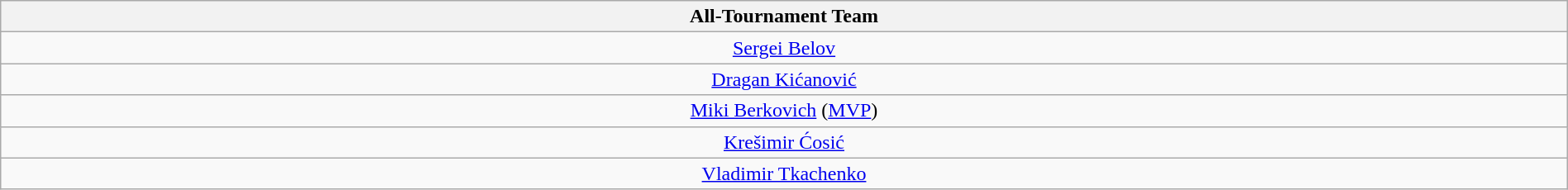<table class="wikitable sortable" style="text-align:center; width: 100%">
<tr>
<th>All-Tournament Team</th>
</tr>
<tr>
<td> <a href='#'>Sergei Belov</a></td>
</tr>
<tr>
<td> <a href='#'>Dragan Kićanović</a></td>
</tr>
<tr>
<td> <a href='#'>Miki Berkovich</a> (<a href='#'>MVP</a>)</td>
</tr>
<tr>
<td> <a href='#'>Krešimir Ćosić</a></td>
</tr>
<tr>
<td> <a href='#'>Vladimir Tkachenko</a></td>
</tr>
</table>
